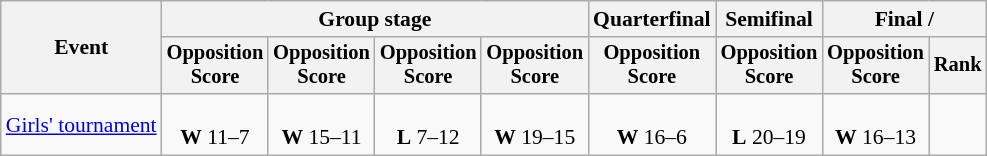<table class="wikitable" style="font-size:90%">
<tr>
<th rowspan=2>Event</th>
<th colspan=4>Group stage</th>
<th>Quarterfinal</th>
<th>Semifinal</th>
<th colspan=2>Final / </th>
</tr>
<tr style="font-size:95%">
<th>Opposition<br>Score</th>
<th>Opposition<br>Score</th>
<th>Opposition<br>Score</th>
<th>Opposition<br>Score</th>
<th>Opposition<br>Score</th>
<th>Opposition<br>Score</th>
<th>Opposition<br>Score</th>
<th>Rank</th>
</tr>
<tr align=center>
<td align=left><a href='#'>Girls' tournament</a></td>
<td><br><strong>W</strong> 11–7</td>
<td><br><strong>W</strong> 15–11</td>
<td><br><strong>L</strong> 7–12</td>
<td><br><strong>W</strong> 19–15</td>
<td><br><strong>W</strong> 16–6</td>
<td><br><strong>L</strong> 20–19</td>
<td><br><strong>W</strong> 16–13</td>
<td></td>
</tr>
</table>
